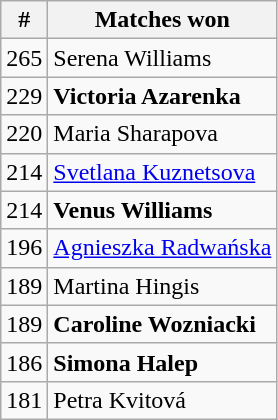<table class=wikitable>
<tr>
<th>#</th>
<th>Matches won</th>
</tr>
<tr>
<td>265</td>
<td> Serena Williams</td>
</tr>
<tr>
<td>229</td>
<td> <strong>Victoria Azarenka</strong></td>
</tr>
<tr>
<td>220</td>
<td> Maria Sharapova</td>
</tr>
<tr>
<td>214</td>
<td> <a href='#'>Svetlana Kuznetsova</a></td>
</tr>
<tr>
<td>214</td>
<td> <strong>Venus Williams</strong></td>
</tr>
<tr>
<td>196</td>
<td> <a href='#'>Agnieszka Radwańska</a></td>
</tr>
<tr>
<td>189</td>
<td> Martina Hingis</td>
</tr>
<tr>
<td>189</td>
<td> <strong>Caroline Wozniacki</strong></td>
</tr>
<tr>
<td>186</td>
<td> <strong>Simona Halep</strong></td>
</tr>
<tr>
<td>181</td>
<td> Petra Kvitová</td>
</tr>
</table>
